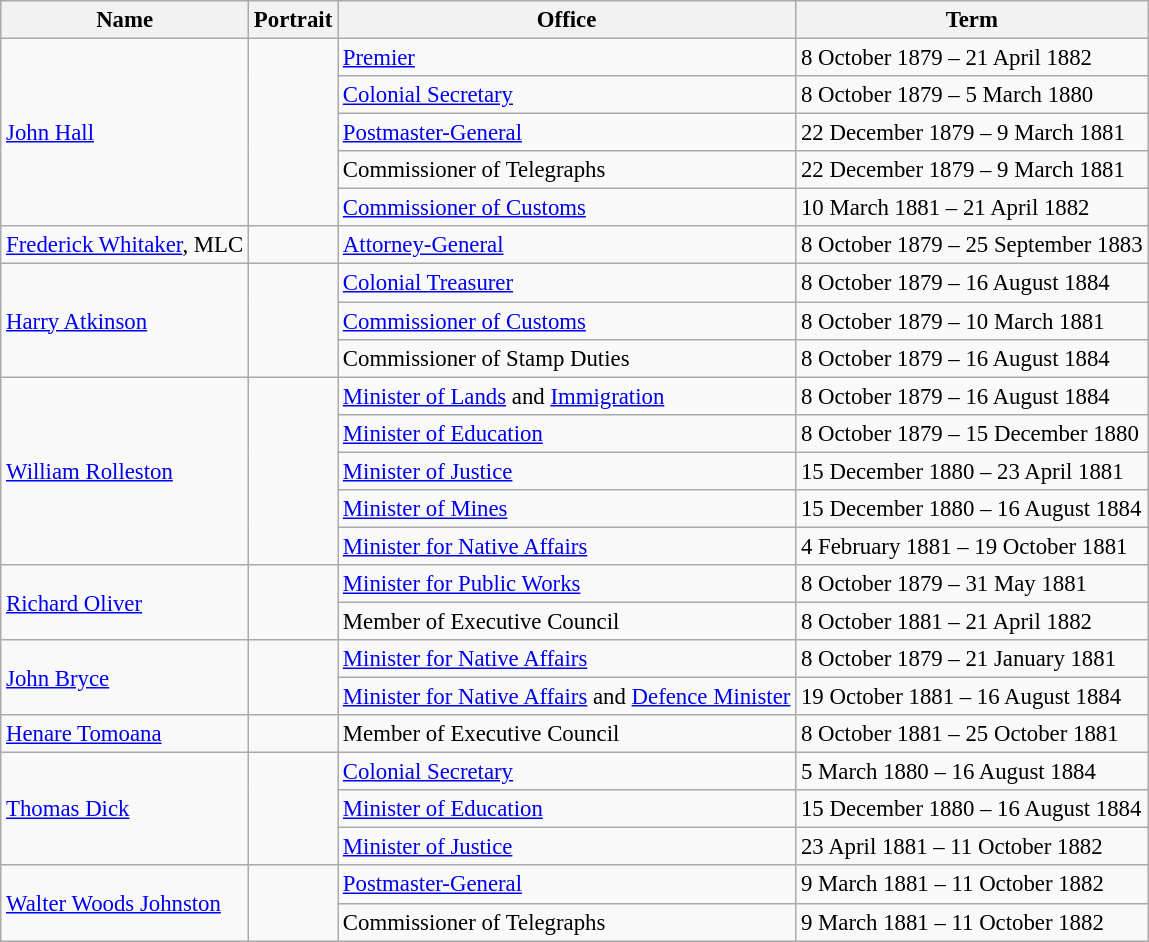<table class="wikitable" style="font-size: 95%;">
<tr>
<th>Name</th>
<th>Portrait</th>
<th>Office</th>
<th>Term</th>
</tr>
<tr>
<td rowspan=5><a href='#'>John Hall</a></td>
<td rowspan=5></td>
<td><a href='#'>Premier</a></td>
<td>8 October 1879 – 21 April 1882</td>
</tr>
<tr>
<td><a href='#'>Colonial Secretary</a></td>
<td>8 October 1879 – 5 March 1880</td>
</tr>
<tr>
<td><a href='#'>Postmaster-General</a></td>
<td>22 December 1879 – 9 March 1881</td>
</tr>
<tr>
<td>Commissioner of Telegraphs</td>
<td>22 December 1879 – 9 March 1881</td>
</tr>
<tr>
<td><a href='#'>Commissioner of Customs</a></td>
<td>10 March 1881 – 21 April 1882</td>
</tr>
<tr>
<td><a href='#'>Frederick Whitaker</a>, MLC</td>
<td></td>
<td><a href='#'>Attorney-General</a></td>
<td>8 October 1879 – 25 September 1883</td>
</tr>
<tr>
<td rowspan=3><a href='#'>Harry Atkinson</a></td>
<td rowspan=3></td>
<td><a href='#'>Colonial Treasurer</a></td>
<td>8 October 1879 – 16 August 1884</td>
</tr>
<tr>
<td><a href='#'>Commissioner of Customs</a></td>
<td>8 October 1879 – 10 March 1881</td>
</tr>
<tr>
<td>Commissioner of Stamp Duties</td>
<td>8 October 1879 – 16 August 1884</td>
</tr>
<tr>
<td rowspan=5><a href='#'>William Rolleston</a></td>
<td rowspan=5></td>
<td><a href='#'>Minister of Lands</a> and <a href='#'>Immigration</a></td>
<td>8 October 1879 – 16 August 1884</td>
</tr>
<tr>
<td><a href='#'>Minister of Education</a></td>
<td>8 October 1879 – 15 December 1880</td>
</tr>
<tr>
<td><a href='#'>Minister of Justice</a></td>
<td>15 December 1880 – 23 April 1881</td>
</tr>
<tr>
<td><a href='#'>Minister of Mines</a></td>
<td>15 December 1880 – 16 August 1884</td>
</tr>
<tr>
<td><a href='#'>Minister for Native Affairs</a></td>
<td>4 February 1881 – 19 October 1881</td>
</tr>
<tr>
<td rowspan=2><a href='#'>Richard Oliver</a></td>
<td rowspan=2></td>
<td><a href='#'>Minister for Public Works</a></td>
<td>8 October 1879 – 31 May 1881</td>
</tr>
<tr>
<td>Member of Executive Council</td>
<td>8 October 1881 – 21 April 1882</td>
</tr>
<tr>
<td rowspan=2><a href='#'>John Bryce</a></td>
<td rowspan=2></td>
<td><a href='#'>Minister for Native Affairs</a></td>
<td>8 October 1879 – 21 January 1881</td>
</tr>
<tr>
<td><a href='#'>Minister for Native Affairs</a> and <a href='#'>Defence Minister</a></td>
<td>19 October 1881 – 16 August 1884</td>
</tr>
<tr>
<td><a href='#'>Henare Tomoana</a></td>
<td></td>
<td>Member of Executive Council</td>
<td>8 October 1881 – 25 October 1881</td>
</tr>
<tr>
<td rowspan=3><a href='#'>Thomas Dick</a></td>
<td rowspan=3></td>
<td><a href='#'>Colonial Secretary</a></td>
<td>5 March 1880 – 16 August 1884</td>
</tr>
<tr>
<td><a href='#'>Minister of Education</a></td>
<td>15 December 1880 – 16 August 1884</td>
</tr>
<tr>
<td><a href='#'>Minister of Justice</a></td>
<td>23 April 1881 – 11 October 1882</td>
</tr>
<tr>
<td rowspan=2><a href='#'>Walter Woods Johnston</a></td>
<td rowspan=2></td>
<td><a href='#'>Postmaster-General</a></td>
<td>9 March 1881 – 11 October 1882</td>
</tr>
<tr>
<td>Commissioner of Telegraphs</td>
<td>9 March 1881 – 11 October 1882</td>
</tr>
</table>
